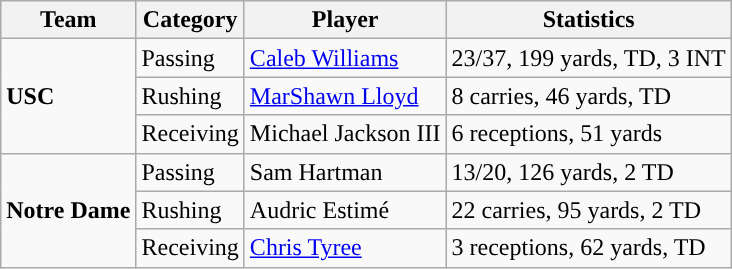<table class="wikitable" style="float: right;">
<tr>
<th>Team</th>
<th>Category</th>
<th>Player</th>
<th>Statistics</th>
</tr>
<tr>
<td rowspan=3><strong>USC</strong></td>
<td>Passing</td>
<td><a href='#'>Caleb Williams</a></td>
<td>23/37, 199 yards, TD, 3 INT</td>
</tr>
<tr>
<td>Rushing</td>
<td><a href='#'>MarShawn Lloyd</a></td>
<td>8 carries, 46 yards, TD</td>
</tr>
<tr>
<td>Receiving</td>
<td>Michael Jackson III</td>
<td>6 receptions, 51 yards</td>
</tr>
<tr>
<td rowspan=3><strong>Notre Dame</strong></td>
<td>Passing</td>
<td>Sam Hartman</td>
<td>13/20, 126 yards, 2 TD</td>
</tr>
<tr>
<td>Rushing</td>
<td>Audric Estimé</td>
<td>22 carries, 95 yards, 2 TD</td>
</tr>
<tr>
<td>Receiving</td>
<td><a href='#'>Chris Tyree</a></td>
<td>3 receptions, 62 yards, TD</td>
</tr>
</table>
